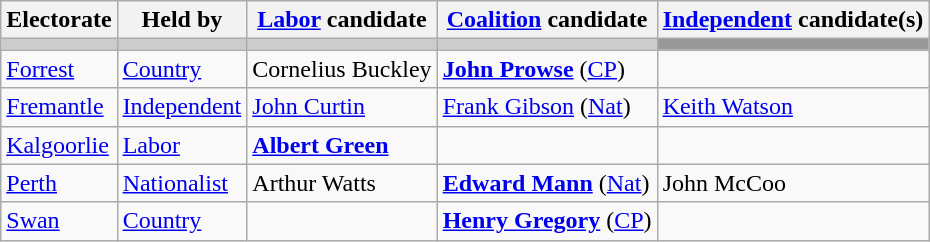<table class="wikitable">
<tr>
<th>Electorate</th>
<th>Held by</th>
<th><a href='#'>Labor</a> candidate</th>
<th><a href='#'>Coalition</a> candidate</th>
<th><a href='#'>Independent</a> candidate(s)</th>
</tr>
<tr bgcolor="#cccccc">
<td></td>
<td></td>
<td></td>
<td></td>
<td bgcolor="#999999"></td>
</tr>
<tr>
<td><a href='#'>Forrest</a></td>
<td><a href='#'>Country</a></td>
<td>Cornelius Buckley</td>
<td><strong><a href='#'>John Prowse</a></strong> (<a href='#'>CP</a>)</td>
<td></td>
</tr>
<tr>
<td><a href='#'>Fremantle</a></td>
<td><a href='#'>Independent</a></td>
<td><a href='#'>John Curtin</a></td>
<td><a href='#'>Frank Gibson</a> (<a href='#'>Nat</a>)</td>
<td><a href='#'>Keith Watson</a></td>
</tr>
<tr>
<td><a href='#'>Kalgoorlie</a></td>
<td><a href='#'>Labor</a></td>
<td><strong><a href='#'>Albert Green</a></strong></td>
<td></td>
<td></td>
</tr>
<tr>
<td><a href='#'>Perth</a></td>
<td><a href='#'>Nationalist</a></td>
<td>Arthur Watts</td>
<td><strong><a href='#'>Edward Mann</a></strong> (<a href='#'>Nat</a>)</td>
<td>John McCoo</td>
</tr>
<tr>
<td><a href='#'>Swan</a></td>
<td><a href='#'>Country</a></td>
<td></td>
<td><strong><a href='#'>Henry Gregory</a></strong> (<a href='#'>CP</a>)</td>
<td></td>
</tr>
</table>
